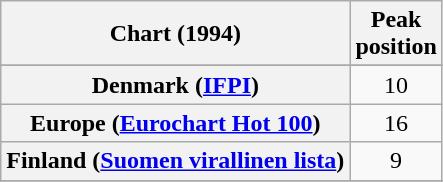<table class="wikitable sortable plainrowheaders" style="text-align:center">
<tr>
<th>Chart (1994)</th>
<th>Peak<br>position</th>
</tr>
<tr>
</tr>
<tr>
</tr>
<tr>
<th scope="row">Denmark (<a href='#'>IFPI</a>)</th>
<td>10</td>
</tr>
<tr>
<th scope="row">Europe (<a href='#'>Eurochart Hot 100</a>)</th>
<td>16</td>
</tr>
<tr>
<th scope="row">Finland (<a href='#'>Suomen virallinen lista</a>)</th>
<td>9</td>
</tr>
<tr>
</tr>
<tr>
</tr>
<tr>
</tr>
<tr>
</tr>
<tr>
</tr>
<tr>
</tr>
<tr>
</tr>
<tr>
</tr>
<tr>
</tr>
<tr>
</tr>
<tr>
</tr>
<tr>
</tr>
<tr>
</tr>
</table>
